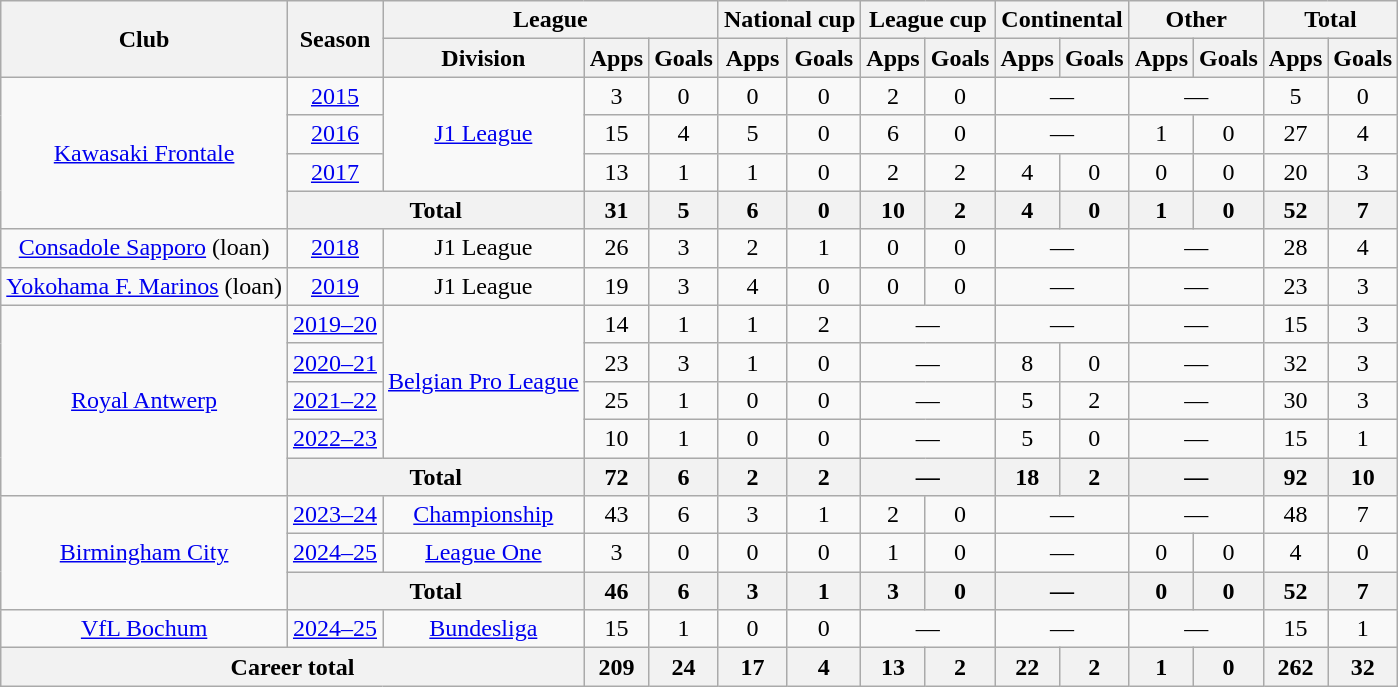<table class="wikitable" style="text-align:center">
<tr>
<th rowspan=2>Club</th>
<th rowspan=2>Season</th>
<th colspan=3>League</th>
<th colspan=2>National cup</th>
<th colspan=2>League cup</th>
<th colspan=2>Continental</th>
<th colspan=2>Other</th>
<th colspan=2>Total</th>
</tr>
<tr>
<th>Division</th>
<th>Apps</th>
<th>Goals</th>
<th>Apps</th>
<th>Goals</th>
<th>Apps</th>
<th>Goals</th>
<th>Apps</th>
<th>Goals</th>
<th>Apps</th>
<th>Goals</th>
<th>Apps</th>
<th>Goals</th>
</tr>
<tr>
<td rowspan="4"><a href='#'>Kawasaki Frontale</a></td>
<td><a href='#'>2015</a></td>
<td rowspan="3"><a href='#'>J1 League</a></td>
<td>3</td>
<td>0</td>
<td>0</td>
<td>0</td>
<td>2</td>
<td>0</td>
<td colspan="2">—</td>
<td colspan="2">—</td>
<td>5</td>
<td>0</td>
</tr>
<tr>
<td><a href='#'>2016</a></td>
<td>15</td>
<td>4</td>
<td>5</td>
<td>0</td>
<td>6</td>
<td>0</td>
<td colspan="2">—</td>
<td>1</td>
<td>0</td>
<td>27</td>
<td>4</td>
</tr>
<tr>
<td><a href='#'>2017</a></td>
<td>13</td>
<td>1</td>
<td>1</td>
<td>0</td>
<td>2</td>
<td>2</td>
<td>4</td>
<td>0</td>
<td>0</td>
<td>0</td>
<td>20</td>
<td>3</td>
</tr>
<tr>
<th colspan="2">Total</th>
<th>31</th>
<th>5</th>
<th>6</th>
<th>0</th>
<th>10</th>
<th>2</th>
<th>4</th>
<th>0</th>
<th>1</th>
<th>0</th>
<th>52</th>
<th>7</th>
</tr>
<tr>
<td><a href='#'>Consadole Sapporo</a> (loan)</td>
<td><a href='#'>2018</a></td>
<td>J1 League</td>
<td>26</td>
<td>3</td>
<td>2</td>
<td>1</td>
<td>0</td>
<td>0</td>
<td colspan="2">—</td>
<td colspan="2">—</td>
<td>28</td>
<td>4</td>
</tr>
<tr>
<td><a href='#'>Yokohama F. Marinos</a> (loan)</td>
<td><a href='#'>2019</a></td>
<td>J1 League</td>
<td>19</td>
<td>3</td>
<td>4</td>
<td>0</td>
<td>0</td>
<td>0</td>
<td colspan="2">—</td>
<td colspan="2">—</td>
<td>23</td>
<td>3</td>
</tr>
<tr>
<td rowspan="5"><a href='#'>Royal Antwerp</a></td>
<td><a href='#'>2019–20</a></td>
<td rowspan="4"><a href='#'>Belgian Pro League</a></td>
<td>14</td>
<td>1</td>
<td>1</td>
<td>2</td>
<td colspan="2">—</td>
<td colspan="2">—</td>
<td colspan="2">—</td>
<td>15</td>
<td>3</td>
</tr>
<tr>
<td><a href='#'>2020–21</a></td>
<td>23</td>
<td>3</td>
<td>1</td>
<td>0</td>
<td colspan="2">—</td>
<td>8</td>
<td>0</td>
<td colspan="2">—</td>
<td>32</td>
<td>3</td>
</tr>
<tr>
<td><a href='#'>2021–22</a></td>
<td>25</td>
<td>1</td>
<td>0</td>
<td>0</td>
<td colspan="2">—</td>
<td>5</td>
<td>2</td>
<td colspan="2">—</td>
<td>30</td>
<td>3</td>
</tr>
<tr>
<td><a href='#'>2022–23</a></td>
<td>10</td>
<td>1</td>
<td>0</td>
<td>0</td>
<td colspan="2">—</td>
<td>5</td>
<td>0</td>
<td colspan="2">—</td>
<td>15</td>
<td>1</td>
</tr>
<tr>
<th colspan="2">Total</th>
<th>72</th>
<th>6</th>
<th>2</th>
<th>2</th>
<th colspan="2">—</th>
<th>18</th>
<th>2</th>
<th colspan="2">—</th>
<th>92</th>
<th>10</th>
</tr>
<tr>
<td rowspan="3"><a href='#'>Birmingham City</a></td>
<td><a href='#'>2023–24</a></td>
<td><a href='#'>Championship</a></td>
<td>43</td>
<td>6</td>
<td>3</td>
<td>1</td>
<td>2</td>
<td>0</td>
<td colspan="2">—</td>
<td colspan="2">—</td>
<td>48</td>
<td>7</td>
</tr>
<tr>
<td><a href='#'>2024–25</a></td>
<td><a href='#'>League One</a></td>
<td>3</td>
<td>0</td>
<td>0</td>
<td>0</td>
<td>1</td>
<td>0</td>
<td colspan="2">—</td>
<td>0</td>
<td>0</td>
<td>4</td>
<td>0</td>
</tr>
<tr>
<th colspan=2>Total</th>
<th>46</th>
<th>6</th>
<th>3</th>
<th>1</th>
<th>3</th>
<th>0</th>
<th colspan="2">—</th>
<th>0</th>
<th>0</th>
<th>52</th>
<th>7</th>
</tr>
<tr>
<td><a href='#'>VfL Bochum</a></td>
<td><a href='#'>2024–25</a></td>
<td><a href='#'>Bundesliga</a></td>
<td>15</td>
<td>1</td>
<td>0</td>
<td>0</td>
<td colspan="2">—</td>
<td colspan="2">—</td>
<td colspan="2">—</td>
<td>15</td>
<td>1</td>
</tr>
<tr>
<th colspan="3">Career total</th>
<th>209</th>
<th>24</th>
<th>17</th>
<th>4</th>
<th>13</th>
<th>2</th>
<th>22</th>
<th>2</th>
<th>1</th>
<th>0</th>
<th>262</th>
<th>32</th>
</tr>
</table>
